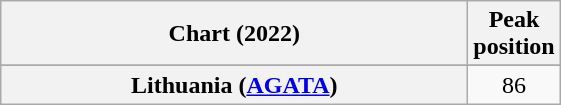<table class="wikitable sortable plainrowheaders" style="text-align:center">
<tr>
<th scope="col" style="width:19em">Chart (2022)</th>
<th scope="col">Peak<br> position</th>
</tr>
<tr>
</tr>
<tr>
</tr>
<tr>
<th scope="row">Lithuania (<a href='#'>AGATA</a>)</th>
<td>86</td>
</tr>
</table>
